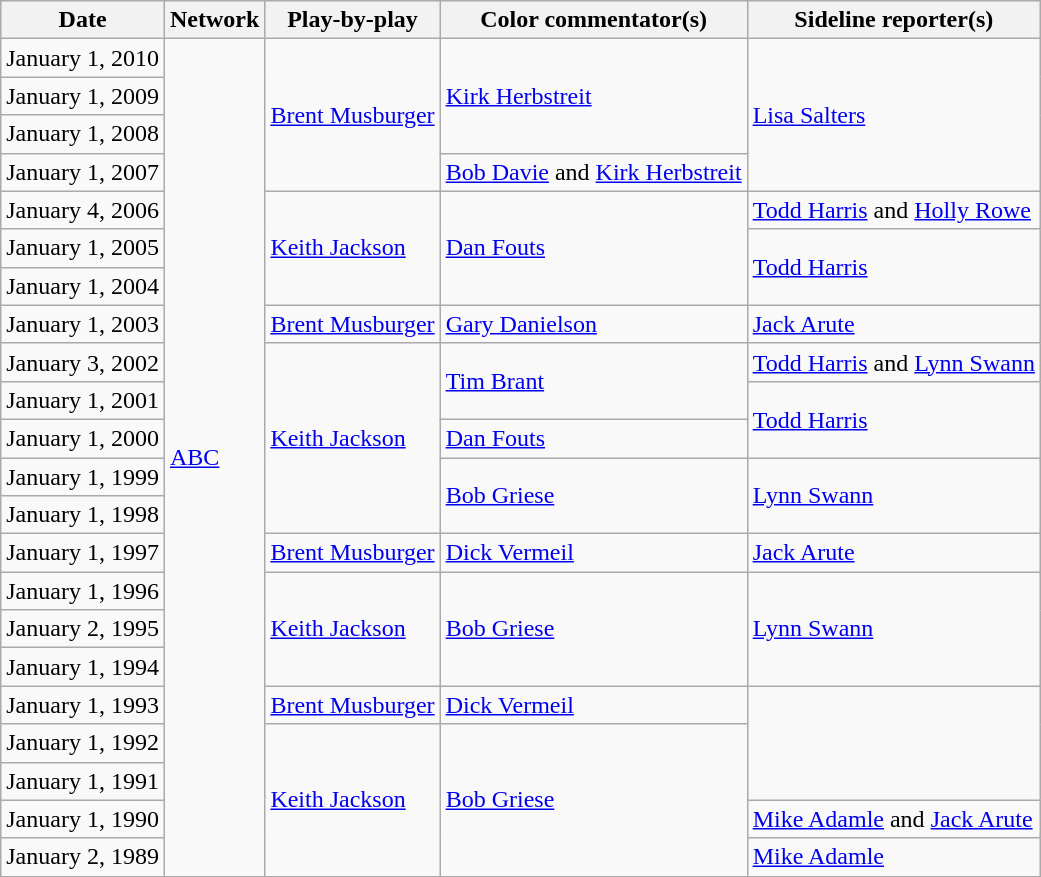<table class="wikitable">
<tr>
<th>Date</th>
<th>Network</th>
<th>Play-by-play</th>
<th>Color commentator(s)</th>
<th>Sideline reporter(s)</th>
</tr>
<tr>
<td>January 1, 2010</td>
<td rowspan=22><a href='#'>ABC</a></td>
<td rowspan=4><a href='#'>Brent Musburger</a></td>
<td rowspan=3><a href='#'>Kirk Herbstreit</a></td>
<td rowspan=4><a href='#'>Lisa Salters</a></td>
</tr>
<tr>
<td>January 1, 2009</td>
</tr>
<tr>
<td>January 1, 2008</td>
</tr>
<tr>
<td>January 1, 2007</td>
<td><a href='#'>Bob Davie</a> and <a href='#'>Kirk Herbstreit</a></td>
</tr>
<tr>
<td>January 4, 2006</td>
<td rowspan=3><a href='#'>Keith Jackson</a></td>
<td rowspan=3><a href='#'>Dan Fouts</a></td>
<td><a href='#'>Todd Harris</a> and <a href='#'>Holly Rowe</a></td>
</tr>
<tr>
<td>January 1, 2005</td>
<td rowspan=2><a href='#'>Todd Harris</a></td>
</tr>
<tr>
<td>January 1, 2004</td>
</tr>
<tr>
<td>January 1, 2003</td>
<td><a href='#'>Brent Musburger</a></td>
<td><a href='#'>Gary Danielson</a></td>
<td><a href='#'>Jack Arute</a></td>
</tr>
<tr>
<td>January 3, 2002</td>
<td rowspan=5><a href='#'>Keith Jackson</a></td>
<td rowspan=2><a href='#'>Tim Brant</a></td>
<td><a href='#'>Todd Harris</a> and <a href='#'>Lynn Swann</a></td>
</tr>
<tr>
<td>January 1, 2001</td>
<td rowspan=2><a href='#'>Todd Harris</a></td>
</tr>
<tr>
<td>January 1, 2000</td>
<td><a href='#'>Dan Fouts</a></td>
</tr>
<tr>
<td>January 1, 1999</td>
<td rowspan=2><a href='#'>Bob Griese</a></td>
<td rowspan=2><a href='#'>Lynn Swann</a></td>
</tr>
<tr>
<td>January 1, 1998</td>
</tr>
<tr>
<td>January 1, 1997</td>
<td><a href='#'>Brent Musburger</a></td>
<td><a href='#'>Dick Vermeil</a></td>
<td><a href='#'>Jack Arute</a></td>
</tr>
<tr>
<td>January 1, 1996</td>
<td rowspan=3><a href='#'>Keith Jackson</a></td>
<td rowspan=3><a href='#'>Bob Griese</a></td>
<td rowspan=3><a href='#'>Lynn Swann</a></td>
</tr>
<tr>
<td>January 2, 1995</td>
</tr>
<tr>
<td>January 1, 1994</td>
</tr>
<tr>
<td>January 1, 1993</td>
<td><a href='#'>Brent Musburger</a></td>
<td><a href='#'>Dick Vermeil</a></td>
</tr>
<tr>
<td>January 1, 1992</td>
<td rowspan=4><a href='#'>Keith Jackson</a></td>
<td rowspan=4><a href='#'>Bob Griese</a></td>
</tr>
<tr>
<td>January 1, 1991</td>
</tr>
<tr>
<td>January 1, 1990</td>
<td><a href='#'>Mike Adamle</a> and <a href='#'>Jack Arute</a></td>
</tr>
<tr>
<td>January 2, 1989</td>
<td><a href='#'>Mike Adamle</a></td>
</tr>
</table>
